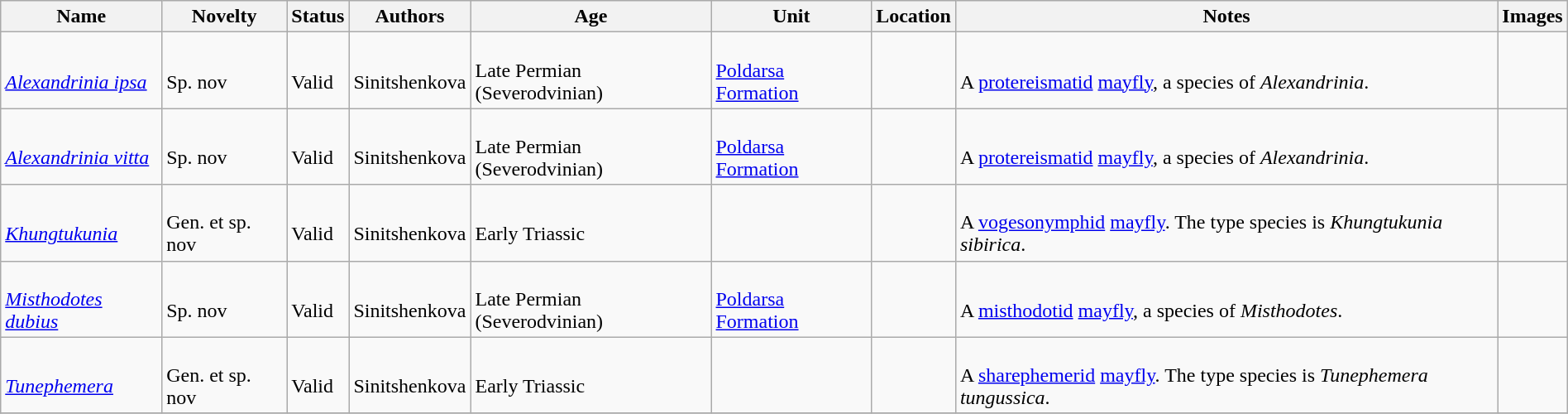<table class="wikitable sortable" align="center" width="100%">
<tr>
<th>Name</th>
<th>Novelty</th>
<th>Status</th>
<th>Authors</th>
<th>Age</th>
<th>Unit</th>
<th>Location</th>
<th>Notes</th>
<th>Images</th>
</tr>
<tr>
<td><br><em><a href='#'>Alexandrinia ipsa</a></em></td>
<td><br>Sp. nov</td>
<td><br>Valid</td>
<td><br>Sinitshenkova</td>
<td><br>Late Permian (Severodvinian)</td>
<td><br><a href='#'>Poldarsa Formation</a></td>
<td><br></td>
<td><br>A <a href='#'>protereismatid</a> <a href='#'>mayfly</a>, a species of <em>Alexandrinia</em>.</td>
<td></td>
</tr>
<tr>
<td><br><em><a href='#'>Alexandrinia vitta</a></em></td>
<td><br>Sp. nov</td>
<td><br>Valid</td>
<td><br>Sinitshenkova</td>
<td><br>Late Permian (Severodvinian)</td>
<td><br><a href='#'>Poldarsa Formation</a></td>
<td><br></td>
<td><br>A <a href='#'>protereismatid</a> <a href='#'>mayfly</a>, a species of <em>Alexandrinia</em>.</td>
<td></td>
</tr>
<tr>
<td><br><em><a href='#'>Khungtukunia</a></em></td>
<td><br>Gen. et sp. nov</td>
<td><br>Valid</td>
<td><br>Sinitshenkova</td>
<td><br>Early Triassic</td>
<td></td>
<td><br></td>
<td><br>A <a href='#'>vogesonymphid</a> <a href='#'>mayfly</a>. The type species is <em>Khungtukunia sibirica</em>.</td>
<td></td>
</tr>
<tr>
<td><br><em><a href='#'>Misthodotes dubius</a></em></td>
<td><br>Sp. nov</td>
<td><br>Valid</td>
<td><br>Sinitshenkova</td>
<td><br>Late Permian (Severodvinian)</td>
<td><br><a href='#'>Poldarsa Formation</a></td>
<td><br></td>
<td><br>A <a href='#'>misthodotid</a> <a href='#'>mayfly</a>, a species of <em>Misthodotes</em>.</td>
<td></td>
</tr>
<tr>
<td><br><em><a href='#'>Tunephemera</a></em></td>
<td><br>Gen. et sp. nov</td>
<td><br>Valid</td>
<td><br>Sinitshenkova</td>
<td><br>Early Triassic</td>
<td></td>
<td><br></td>
<td><br>A <a href='#'>sharephemerid</a> <a href='#'>mayfly</a>. The type species is <em>Tunephemera tungussica</em>.</td>
<td></td>
</tr>
<tr>
</tr>
</table>
